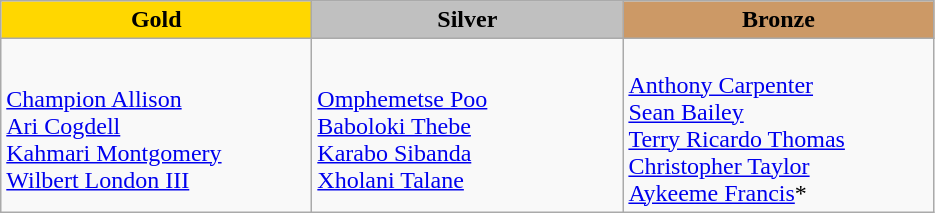<table class="wikitable" style="text-align:left">
<tr align="center">
<td width=200 bgcolor=gold><strong>Gold</strong></td>
<td width=200 bgcolor=silver><strong>Silver</strong></td>
<td width=200 bgcolor=CC9966><strong>Bronze</strong></td>
</tr>
<tr>
<td><em></em><br><a href='#'>Champion Allison</a><br><a href='#'>Ari Cogdell</a><br><a href='#'>Kahmari Montgomery</a><br><a href='#'>Wilbert London III</a></td>
<td><em></em><br><a href='#'>Omphemetse Poo</a><br><a href='#'>Baboloki Thebe</a><br><a href='#'>Karabo Sibanda</a><br><a href='#'>Xholani Talane</a></td>
<td><em></em><br><a href='#'>Anthony Carpenter</a><br><a href='#'>Sean Bailey</a><br><a href='#'>Terry Ricardo Thomas</a><br><a href='#'>Christopher Taylor</a><br><a href='#'>Aykeeme Francis</a>*</td>
</tr>
</table>
